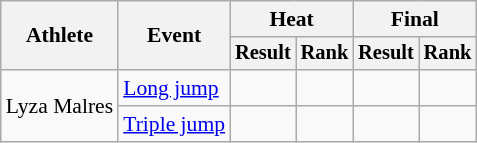<table class="wikitable" style="font-size:90%">
<tr>
<th rowspan="2">Athlete</th>
<th rowspan="2">Event</th>
<th colspan="2">Heat</th>
<th colspan="2">Final</th>
</tr>
<tr style="font-size:95%">
<th>Result</th>
<th>Rank</th>
<th>Result</th>
<th>Rank</th>
</tr>
<tr style=text-align:center>
<td style=text-align:left rowspan=2>Lyza Malres</td>
<td style=text-align:left><a href='#'>Long jump</a></td>
<td></td>
<td></td>
<td></td>
<td></td>
</tr>
<tr style=text-align:center>
<td style=text-align:left><a href='#'>Triple jump</a></td>
<td></td>
<td></td>
<td></td>
<td></td>
</tr>
</table>
